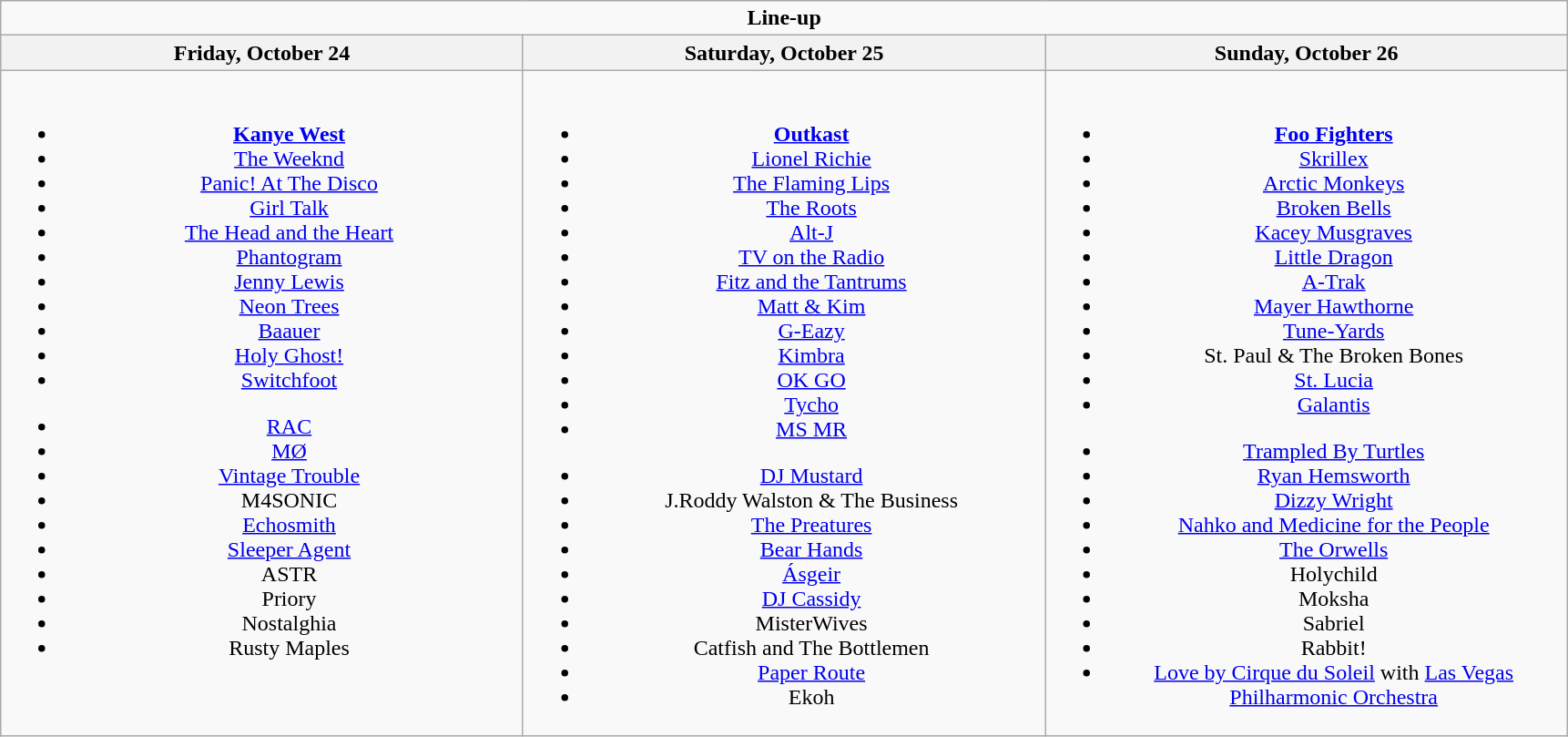<table class="wikitable">
<tr>
<td colspan="3" style="text-align:center;"><strong>Line-up</strong></td>
</tr>
<tr>
<th>Friday, October 24</th>
<th>Saturday, October 25</th>
<th>Sunday, October 26</th>
</tr>
<tr>
<td style="text-align:center; vertical-align:top; width:375px;"><br>
<ul><li><strong><a href='#'>Kanye West</a></strong></li><li><a href='#'>The Weeknd</a></li><li><a href='#'>Panic! At The Disco</a></li><li><a href='#'>Girl Talk</a></li><li><a href='#'>The Head and the Heart</a></li><li><a href='#'>Phantogram</a></li><li><a href='#'>Jenny Lewis</a></li><li><a href='#'>Neon Trees</a></li><li><a href='#'>Baauer</a></li><li><a href='#'>Holy Ghost!</a></li><li><a href='#'>Switchfoot</a></li></ul><ul><li><a href='#'>RAC</a></li><li><a href='#'>MØ</a></li><li><a href='#'>Vintage Trouble</a></li><li>M4SONIC</li><li><a href='#'>Echosmith</a></li><li><a href='#'>Sleeper Agent</a></li><li>ASTR</li><li>Priory</li><li>Nostalghia</li><li>Rusty Maples</li></ul></td>
<td style="text-align:center; vertical-align:top; width:375px;"><br>
<ul><li><strong><a href='#'>Outkast</a></strong></li><li><a href='#'>Lionel Richie</a></li><li><a href='#'>The Flaming Lips</a></li><li><a href='#'>The Roots</a></li><li><a href='#'>Alt-J</a></li><li><a href='#'>TV on the Radio</a></li><li><a href='#'>Fitz and the Tantrums</a></li><li><a href='#'>Matt & Kim</a></li><li><a href='#'>G-Eazy</a></li><li><a href='#'>Kimbra</a></li><li><a href='#'>OK GO</a></li><li><a href='#'>Tycho</a></li><li><a href='#'>MS MR</a></li></ul><ul><li><a href='#'>DJ Mustard</a></li><li>J.Roddy Walston & The Business</li><li><a href='#'>The Preatures</a></li><li><a href='#'>Bear Hands</a></li><li><a href='#'>Ásgeir</a></li><li><a href='#'>DJ Cassidy</a></li><li>MisterWives</li><li>Catfish and The Bottlemen</li><li><a href='#'>Paper Route</a></li><li>Ekoh</li></ul></td>
<td style="text-align:center; vertical-align:top; width:375px;"><br>
<ul><li><strong><a href='#'>Foo Fighters</a></strong></li><li><a href='#'>Skrillex</a></li><li><a href='#'>Arctic Monkeys</a></li><li><a href='#'>Broken Bells</a></li><li><a href='#'>Kacey Musgraves</a></li><li><a href='#'>Little Dragon</a></li><li><a href='#'>A-Trak</a></li><li><a href='#'>Mayer Hawthorne</a></li><li><a href='#'>Tune-Yards</a></li><li>St. Paul & The Broken Bones</li><li><a href='#'>St. Lucia</a></li><li><a href='#'>Galantis</a></li></ul><ul><li><a href='#'>Trampled By Turtles</a></li><li><a href='#'>Ryan Hemsworth</a></li><li><a href='#'>Dizzy Wright</a></li><li><a href='#'>Nahko and Medicine for the People</a></li><li><a href='#'>The Orwells</a></li><li>Holychild</li><li>Moksha</li><li>Sabriel</li><li>Rabbit!</li><li><a href='#'>Love by Cirque du Soleil</a> with <a href='#'>Las Vegas Philharmonic Orchestra</a></li></ul></td>
</tr>
</table>
